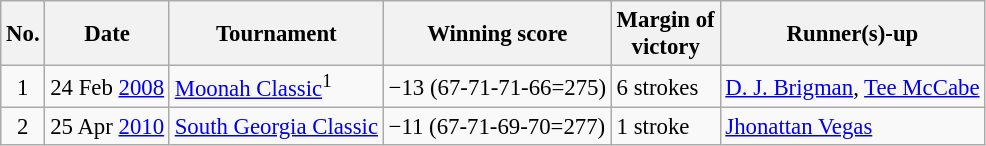<table class="wikitable" style="font-size:95%;">
<tr>
<th>No.</th>
<th>Date</th>
<th>Tournament</th>
<th>Winning score</th>
<th>Margin of<br>victory</th>
<th>Runner(s)-up</th>
</tr>
<tr>
<td align=center>1</td>
<td align=right>24 Feb <a href='#'>2008</a></td>
<td><a href='#'>Moonah Classic</a><sup>1</sup></td>
<td>−13 (67-71-71-66=275)</td>
<td>6 strokes</td>
<td> <a href='#'>D. J. Brigman</a>,  <a href='#'>Tee McCabe</a></td>
</tr>
<tr>
<td align=center>2</td>
<td align=right>25 Apr <a href='#'>2010</a></td>
<td><a href='#'>South Georgia Classic</a></td>
<td>−11 (67-71-69-70=277)</td>
<td>1 stroke</td>
<td> <a href='#'>Jhonattan Vegas</a></td>
</tr>
</table>
